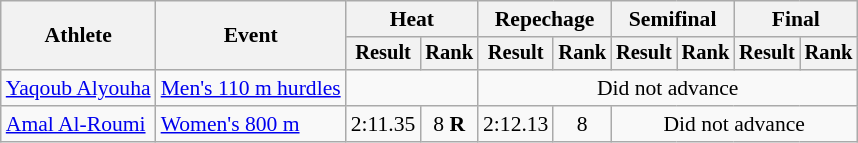<table class="wikitable" style="font-size:90%">
<tr>
<th rowspan="2">Athlete</th>
<th rowspan="2">Event</th>
<th colspan="2">Heat</th>
<th colspan="2">Repechage</th>
<th colspan="2">Semifinal</th>
<th colspan="2">Final</th>
</tr>
<tr style="font-size:95%">
<th>Result</th>
<th>Rank</th>
<th>Result</th>
<th>Rank</th>
<th>Result</th>
<th>Rank</th>
<th>Result</th>
<th>Rank</th>
</tr>
<tr align=center>
<td align=left><a href='#'>Yaqoub Alyouha</a></td>
<td align=left><a href='#'>Men's 110 m hurdles</a></td>
<td colspan=2></td>
<td colspan=6>Did not advance</td>
</tr>
<tr align=center>
<td align=left><a href='#'>Amal Al-Roumi</a></td>
<td align=left><a href='#'>Women's 800 m</a></td>
<td>2:11.35</td>
<td>8 <strong>R</strong></td>
<td>2:12.13</td>
<td>8</td>
<td colspan=4>Did not advance</td>
</tr>
</table>
